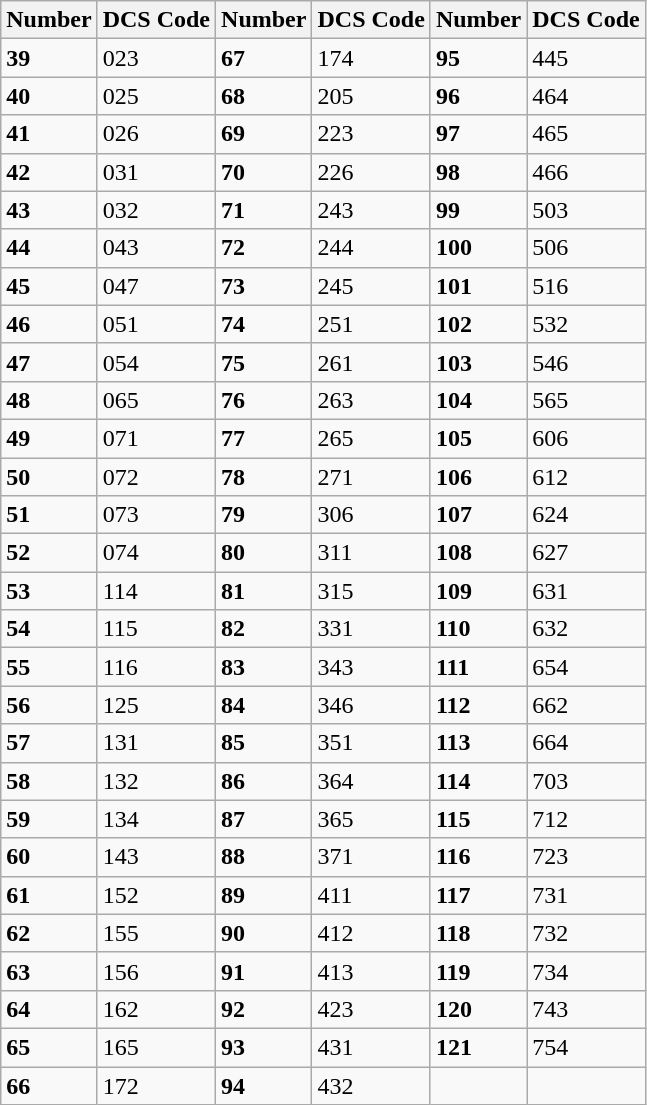<table class="wikitable">
<tr>
<th><strong>Number</strong></th>
<th><strong>DCS Code</strong></th>
<th><strong>Number</strong></th>
<th><strong>DCS Code</strong></th>
<th><strong>Number</strong></th>
<th><strong>DCS Code</strong></th>
</tr>
<tr>
<td><strong>39</strong></td>
<td>023</td>
<td><strong>67</strong></td>
<td>174</td>
<td><strong>95</strong></td>
<td>445</td>
</tr>
<tr>
<td><strong>40</strong></td>
<td>025</td>
<td><strong>68</strong></td>
<td>205</td>
<td><strong>96</strong></td>
<td>464</td>
</tr>
<tr>
<td><strong>41</strong></td>
<td>026</td>
<td><strong>69</strong></td>
<td>223</td>
<td><strong>97</strong></td>
<td>465</td>
</tr>
<tr>
<td><strong>42</strong></td>
<td>031</td>
<td><strong>70</strong></td>
<td>226</td>
<td><strong>98</strong></td>
<td>466</td>
</tr>
<tr>
<td><strong>43</strong></td>
<td>032</td>
<td><strong>71</strong></td>
<td>243</td>
<td><strong>99</strong></td>
<td>503</td>
</tr>
<tr>
<td><strong>44</strong></td>
<td>043</td>
<td><strong>72</strong></td>
<td>244</td>
<td><strong>100</strong></td>
<td>506</td>
</tr>
<tr>
<td><strong>45</strong></td>
<td>047</td>
<td><strong>73</strong></td>
<td>245</td>
<td><strong>101</strong></td>
<td>516</td>
</tr>
<tr>
<td><strong>46</strong></td>
<td>051</td>
<td><strong>74</strong></td>
<td>251</td>
<td><strong>102</strong></td>
<td>532</td>
</tr>
<tr>
<td><strong>47</strong></td>
<td>054</td>
<td><strong>75</strong></td>
<td>261</td>
<td><strong>103</strong></td>
<td>546</td>
</tr>
<tr>
<td><strong>48</strong></td>
<td>065</td>
<td><strong>76</strong></td>
<td>263</td>
<td><strong>104</strong></td>
<td>565</td>
</tr>
<tr>
<td><strong>49</strong></td>
<td>071</td>
<td><strong>77</strong></td>
<td>265</td>
<td><strong>105</strong></td>
<td>606</td>
</tr>
<tr>
<td><strong>50</strong></td>
<td>072</td>
<td><strong>78</strong></td>
<td>271</td>
<td><strong>106</strong></td>
<td>612</td>
</tr>
<tr>
<td><strong>51</strong></td>
<td>073</td>
<td><strong>79</strong></td>
<td>306</td>
<td><strong>107</strong></td>
<td>624</td>
</tr>
<tr>
<td><strong>52</strong></td>
<td>074</td>
<td><strong>80</strong></td>
<td>311</td>
<td><strong>108</strong></td>
<td>627</td>
</tr>
<tr>
<td><strong>53</strong></td>
<td>114</td>
<td><strong>81</strong></td>
<td>315</td>
<td><strong>109</strong></td>
<td>631</td>
</tr>
<tr>
<td><strong>54</strong></td>
<td>115</td>
<td><strong>82</strong></td>
<td>331</td>
<td><strong>110</strong></td>
<td>632</td>
</tr>
<tr>
<td><strong>55</strong></td>
<td>116</td>
<td><strong>83</strong></td>
<td>343</td>
<td><strong>111</strong></td>
<td>654</td>
</tr>
<tr>
<td><strong>56</strong></td>
<td>125</td>
<td><strong>84</strong></td>
<td>346</td>
<td><strong>112</strong></td>
<td>662</td>
</tr>
<tr>
<td><strong>57</strong></td>
<td>131</td>
<td><strong>85</strong></td>
<td>351</td>
<td><strong>113</strong></td>
<td>664</td>
</tr>
<tr>
<td><strong>58</strong></td>
<td>132</td>
<td><strong>86</strong></td>
<td>364</td>
<td><strong>114</strong></td>
<td>703</td>
</tr>
<tr>
<td><strong>59</strong></td>
<td>134</td>
<td><strong>87</strong></td>
<td>365</td>
<td><strong>115</strong></td>
<td>712</td>
</tr>
<tr>
<td><strong>60</strong></td>
<td>143</td>
<td><strong>88</strong></td>
<td>371</td>
<td><strong>116</strong></td>
<td>723</td>
</tr>
<tr>
<td><strong>61</strong></td>
<td>152</td>
<td><strong>89</strong></td>
<td>411</td>
<td><strong>117</strong></td>
<td>731</td>
</tr>
<tr>
<td><strong>62</strong></td>
<td>155</td>
<td><strong>90</strong></td>
<td>412</td>
<td><strong>118</strong></td>
<td>732</td>
</tr>
<tr>
<td><strong>63</strong></td>
<td>156</td>
<td><strong>91</strong></td>
<td>413</td>
<td><strong>119</strong></td>
<td>734</td>
</tr>
<tr>
<td><strong>64</strong></td>
<td>162</td>
<td><strong>92</strong></td>
<td>423</td>
<td><strong>120</strong></td>
<td>743</td>
</tr>
<tr>
<td><strong>65</strong></td>
<td>165</td>
<td><strong>93</strong></td>
<td>431</td>
<td><strong>121</strong></td>
<td>754</td>
</tr>
<tr>
<td><strong>66</strong></td>
<td>172</td>
<td><strong>94</strong></td>
<td>432</td>
<td></td>
<td></td>
</tr>
</table>
